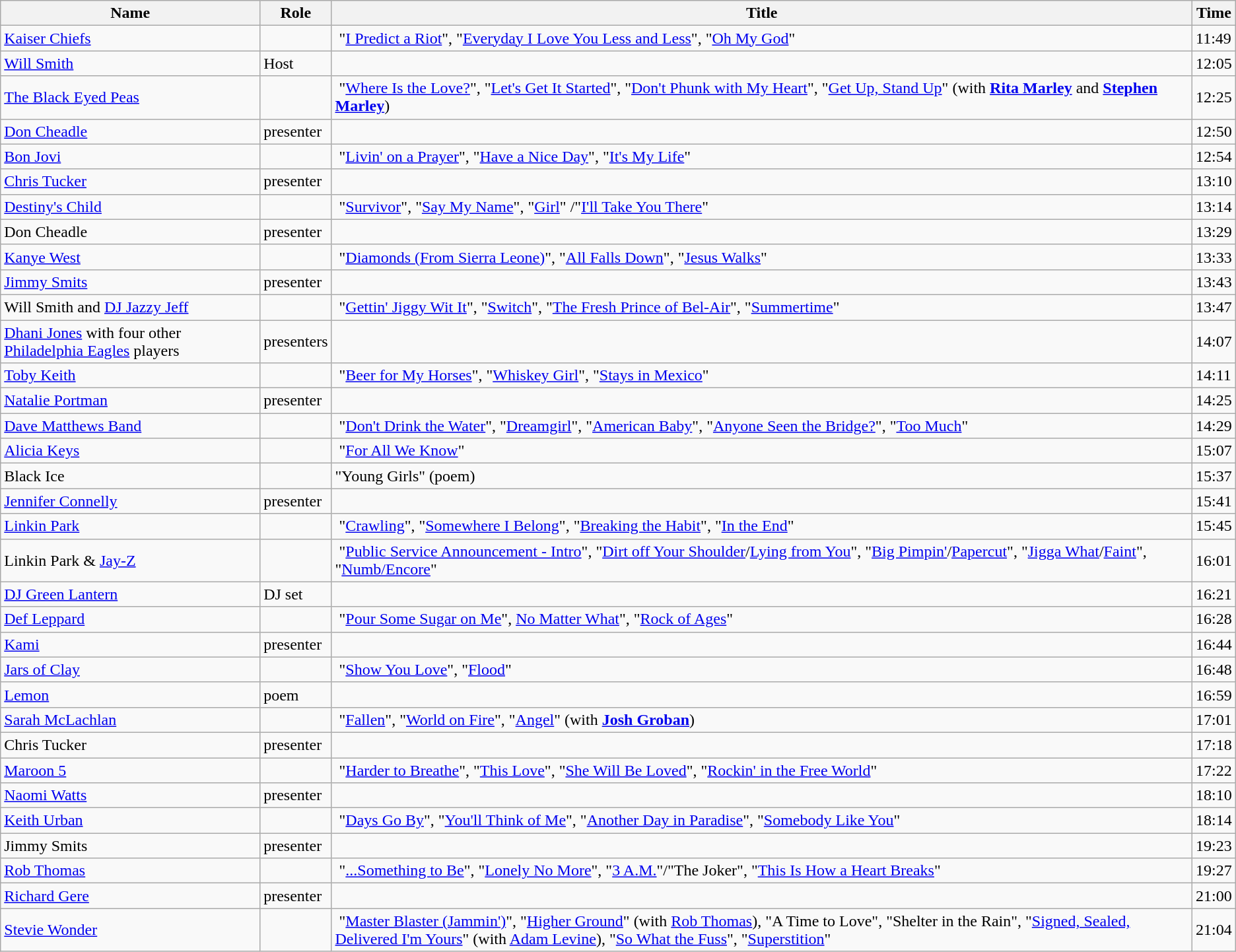<table class="wikitable sortable">
<tr>
<th>Name</th>
<th>Role</th>
<th>Title</th>
<th>Time</th>
</tr>
<tr>
<td><a href='#'>Kaiser Chiefs</a></td>
<td></td>
<td> "<a href='#'>I Predict a Riot</a>", "<a href='#'>Everyday I Love You Less and Less</a>", "<a href='#'>Oh My God</a>"</td>
<td>11:49</td>
</tr>
<tr>
<td><a href='#'>Will Smith</a></td>
<td>Host</td>
<td></td>
<td>12:05</td>
</tr>
<tr>
<td><a href='#'>The Black Eyed Peas</a></td>
<td></td>
<td> "<a href='#'>Where Is the Love?</a>", "<a href='#'>Let's Get It Started</a>", "<a href='#'>Don't Phunk with My Heart</a>", "<a href='#'>Get Up, Stand Up</a>" (with <strong><a href='#'>Rita Marley</a></strong> and <strong><a href='#'>Stephen Marley</a></strong>)</td>
<td>12:25</td>
</tr>
<tr>
<td><a href='#'>Don Cheadle</a></td>
<td>presenter</td>
<td> </td>
<td>12:50</td>
</tr>
<tr>
<td><a href='#'>Bon Jovi</a></td>
<td></td>
<td> "<a href='#'>Livin' on a Prayer</a>", "<a href='#'>Have a Nice Day</a>", "<a href='#'>It's My Life</a>"</td>
<td>12:54</td>
</tr>
<tr>
<td><a href='#'>Chris Tucker</a></td>
<td>presenter</td>
<td> </td>
<td>13:10</td>
</tr>
<tr>
<td><a href='#'>Destiny's Child</a></td>
<td></td>
<td> "<a href='#'>Survivor</a>", "<a href='#'>Say My Name</a>", "<a href='#'>Girl</a>" /"<a href='#'>I'll Take You There</a>"</td>
<td>13:14</td>
</tr>
<tr>
<td>Don Cheadle</td>
<td>presenter</td>
<td></td>
<td>13:29</td>
</tr>
<tr>
<td><a href='#'>Kanye West</a></td>
<td></td>
<td> "<a href='#'>Diamonds (From Sierra Leone)</a>", "<a href='#'>All Falls Down</a>", "<a href='#'>Jesus Walks</a>"</td>
<td>13:33</td>
</tr>
<tr>
<td><a href='#'>Jimmy Smits</a></td>
<td>presenter</td>
<td> </td>
<td>13:43</td>
</tr>
<tr>
<td>Will Smith and <a href='#'>DJ Jazzy Jeff</a></td>
<td></td>
<td> "<a href='#'>Gettin' Jiggy Wit It</a>", "<a href='#'>Switch</a>", "<a href='#'>The Fresh Prince of Bel-Air</a>", "<a href='#'>Summertime</a>"</td>
<td>13:47</td>
</tr>
<tr>
<td><a href='#'>Dhani Jones</a> with four other <a href='#'>Philadelphia Eagles</a> players</td>
<td>presenters</td>
<td></td>
<td>14:07</td>
</tr>
<tr>
<td><a href='#'>Toby Keith</a></td>
<td></td>
<td> "<a href='#'>Beer for My Horses</a>", "<a href='#'>Whiskey Girl</a>", "<a href='#'>Stays in Mexico</a>"</td>
<td>14:11</td>
</tr>
<tr>
<td><a href='#'>Natalie Portman</a></td>
<td>presenter</td>
<td> </td>
<td>14:25</td>
</tr>
<tr>
<td><a href='#'>Dave Matthews Band</a></td>
<td></td>
<td> "<a href='#'>Don't Drink the Water</a>", "<a href='#'>Dreamgirl</a>", "<a href='#'>American Baby</a>", "<a href='#'>Anyone Seen the Bridge?</a>", "<a href='#'>Too Much</a>"</td>
<td>14:29</td>
</tr>
<tr>
<td><a href='#'>Alicia Keys</a></td>
<td></td>
<td> "<a href='#'>For All We Know</a>"</td>
<td>15:07</td>
</tr>
<tr>
<td>Black Ice</td>
<td></td>
<td>"Young Girls" (poem)</td>
<td>15:37</td>
</tr>
<tr>
<td><a href='#'>Jennifer Connelly</a></td>
<td>presenter</td>
<td> </td>
<td>15:41</td>
</tr>
<tr>
<td><a href='#'>Linkin Park</a></td>
<td></td>
<td> "<a href='#'>Crawling</a>", "<a href='#'>Somewhere I Belong</a>", "<a href='#'>Breaking the Habit</a>", "<a href='#'>In the End</a>"</td>
<td>15:45</td>
</tr>
<tr>
<td>Linkin Park & <a href='#'>Jay-Z</a></td>
<td></td>
<td> "<a href='#'>Public Service Announcement - Intro</a>", "<a href='#'>Dirt off Your Shoulder</a>/<a href='#'>Lying from You</a>", "<a href='#'>Big Pimpin'</a>/<a href='#'>Papercut</a>", "<a href='#'>Jigga What</a>/<a href='#'>Faint</a>",  "<a href='#'>Numb/Encore</a>"</td>
<td>16:01</td>
</tr>
<tr>
<td><a href='#'>DJ Green Lantern</a></td>
<td>DJ set</td>
<td></td>
<td>16:21</td>
</tr>
<tr>
<td><a href='#'>Def Leppard</a></td>
<td></td>
<td> "<a href='#'>Pour Some Sugar on Me</a>", <a href='#'>No Matter What</a>", "<a href='#'>Rock of Ages</a>"</td>
<td>16:28</td>
</tr>
<tr>
<td><a href='#'>Kami</a></td>
<td>presenter</td>
<td> </td>
<td>16:44</td>
</tr>
<tr>
<td><a href='#'>Jars of Clay</a></td>
<td></td>
<td> "<a href='#'>Show You Love</a>", "<a href='#'>Flood</a>"</td>
<td>16:48</td>
</tr>
<tr>
<td><a href='#'>Lemon</a></td>
<td>poem</td>
<td> </td>
<td>16:59</td>
</tr>
<tr>
<td><a href='#'>Sarah McLachlan</a></td>
<td></td>
<td> "<a href='#'>Fallen</a>", "<a href='#'>World on Fire</a>", "<a href='#'>Angel</a>" (with <strong><a href='#'>Josh Groban</a></strong>)</td>
<td>17:01</td>
</tr>
<tr>
<td>Chris Tucker</td>
<td>presenter</td>
<td> </td>
<td>17:18</td>
</tr>
<tr>
<td><a href='#'>Maroon 5</a></td>
<td></td>
<td> "<a href='#'>Harder to Breathe</a>", "<a href='#'>This Love</a>", "<a href='#'>She Will Be Loved</a>", "<a href='#'>Rockin' in the Free World</a>"</td>
<td>17:22</td>
</tr>
<tr>
<td><a href='#'>Naomi Watts</a></td>
<td>presenter</td>
<td> </td>
<td>18:10</td>
</tr>
<tr>
<td><a href='#'>Keith Urban</a></td>
<td></td>
<td> "<a href='#'>Days Go By</a>", "<a href='#'>You'll Think of Me</a>", "<a href='#'>Another Day in Paradise</a>", "<a href='#'>Somebody Like You</a>"</td>
<td>18:14</td>
</tr>
<tr>
<td>Jimmy Smits</td>
<td>presenter</td>
<td></td>
<td>19:23</td>
</tr>
<tr>
<td><a href='#'>Rob Thomas</a></td>
<td></td>
<td> "<a href='#'>...Something to Be</a>", "<a href='#'>Lonely No More</a>", "<a href='#'>3 A.M.</a>"/"The Joker", "<a href='#'>This Is How a Heart Breaks</a>"</td>
<td>19:27</td>
</tr>
<tr>
<td><a href='#'>Richard Gere</a></td>
<td>presenter</td>
<td> </td>
<td>21:00</td>
</tr>
<tr>
<td><a href='#'>Stevie Wonder</a></td>
<td></td>
<td> "<a href='#'>Master Blaster (Jammin')</a>", "<a href='#'>Higher Ground</a>" (with <a href='#'>Rob Thomas</a>), "A Time to Love", "Shelter in the Rain", "<a href='#'>Signed, Sealed, Delivered I'm Yours</a>" (with <a href='#'>Adam Levine</a>), "<a href='#'>So What the Fuss</a>", "<a href='#'>Superstition</a>"</td>
<td>21:04</td>
</tr>
</table>
